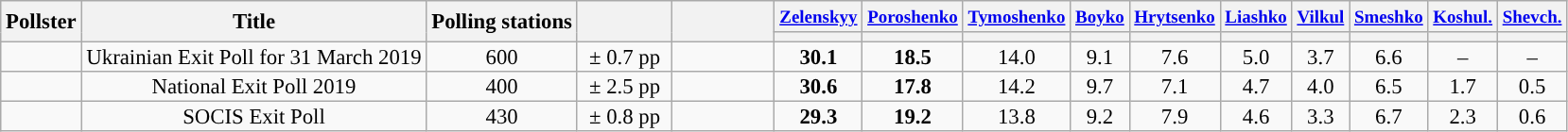<table class="wikitable" style="text-align:center;font-size:95%;line-height:14px;">
<tr>
<th rowspan="2">Pollster</th>
<th rowspan="2">Title</th>
<th rowspan="2">Polling stations</th>
<th rowspan="2" style="width:60px;" class="unsortable"></th>
<th rowspan="2" style="width:65px;" class="unsortable"></th>
<th><small><a href='#'>Zelenskyy</a></small><br></th>
<th> <small><a href='#'>Poroshenko</a></small><br></th>
<th><small><a href='#'>Tymoshenko</a></small><br></th>
<th> <small><a href='#'>Boyko</a></small><br></th>
<th><small><a href='#'>Hrytsenko</a></small><br></th>
<th><small><a href='#'>Liashko</a></small><br></th>
<th><small><a href='#'>Vilkul</a></small><br></th>
<th><small><a href='#'>Smeshko</a></small><br></th>
<th><small><a href='#'>Koshul.</a></small><br></th>
<th><small><a href='#'>Shevch.</a></small><br></th>
</tr>
<tr>
<th style="background:"></th>
<th style="background:"></th>
<th style="background:"></th>
<th style="background:"></th>
<th style="background:"></th>
<th style="background:"></th>
<th style="background:"></th>
<th style="background:"></th>
<th style="background:"></th>
<th style="background:"></th>
</tr>
<tr>
<td></td>
<td>Ukrainian Exit Poll for 31 March 2019</td>
<td>600</td>
<td>± 0.7 pp</td>
<td></td>
<td style="background-color:#"><strong>30.1</strong></td>
<td style="background-color:#"><strong>18.5</strong></td>
<td>14.0</td>
<td>9.1</td>
<td>7.6</td>
<td>5.0</td>
<td>3.7</td>
<td>6.6</td>
<td>–</td>
<td>–</td>
</tr>
<tr>
<td></td>
<td>National Exit Poll 2019</td>
<td>400</td>
<td>± 2.5 pp</td>
<td></td>
<td style="background-color:#"><strong>30.6</strong></td>
<td style="background-color:#"><strong>17.8</strong></td>
<td>14.2</td>
<td>9.7</td>
<td>7.1</td>
<td>4.7</td>
<td>4.0</td>
<td>6.5</td>
<td>1.7</td>
<td>0.5</td>
</tr>
<tr>
<td></td>
<td>SOCIS Exit Poll</td>
<td>430</td>
<td>± 0.8 pp</td>
<td></td>
<td style="background-color:#"><strong>29.3</strong></td>
<td style="background-color:#"><strong>19.2</strong></td>
<td>13.8</td>
<td>9.2</td>
<td>7.9</td>
<td>4.6</td>
<td>3.3</td>
<td>6.7</td>
<td>2.3</td>
<td>0.6</td>
</tr>
</table>
